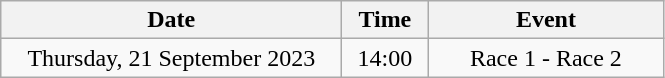<table class = "wikitable" style="text-align:center;">
<tr>
<th width=220>Date</th>
<th width=50>Time</th>
<th width=150>Event</th>
</tr>
<tr>
<td>Thursday, 21 September 2023</td>
<td>14:00</td>
<td>Race 1 - Race 2</td>
</tr>
</table>
